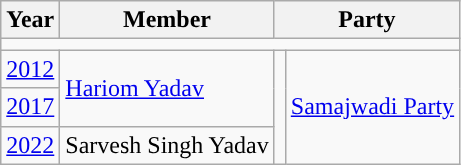<table class="wikitable">
<tr>
<th>Year</th>
<th>Member</th>
<th colspan="2">Party</th>
</tr>
<tr>
<td colspan="4"></td>
</tr>
<tr>
<td><a href='#'>2012</a></td>
<td rowspan="2"><a href='#'>Hariom Yadav</a></td>
<td rowspan="3" style="background-color: "></td>
<td rowspan="3"><a href='#'>Samajwadi Party</a></td>
</tr>
<tr>
<td><a href='#'>2017</a></td>
</tr>
<tr>
<td><a href='#'>2022</a></td>
<td>Sarvesh Singh Yadav</td>
</tr>
</table>
